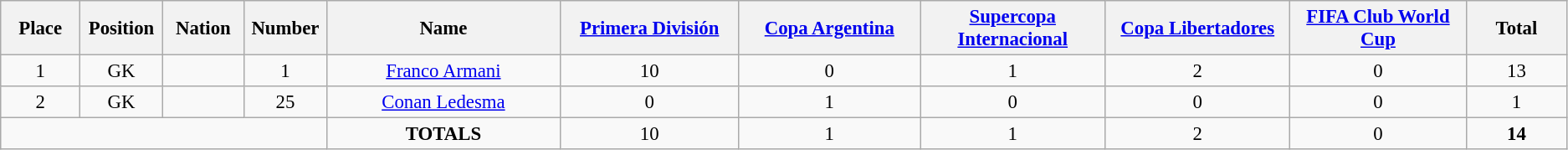<table class="wikitable" style="font-size: 95%; text-align: center;">
<tr>
<th width=60>Place</th>
<th width=60>Position</th>
<th width=60>Nation</th>
<th width=60>Number</th>
<th width=200>Name</th>
<th width=150><a href='#'>Primera División</a></th>
<th width=150><a href='#'>Copa Argentina</a></th>
<th width=150><a href='#'>Supercopa Internacional</a></th>
<th width=150><a href='#'>Copa Libertadores</a></th>
<th width=150><a href='#'>FIFA Club World Cup</a></th>
<th width=80><strong>Total</strong></th>
</tr>
<tr>
<td>1</td>
<td>GK</td>
<td></td>
<td>1</td>
<td><a href='#'>Franco Armani</a></td>
<td>10</td>
<td>0</td>
<td>1</td>
<td>2</td>
<td>0</td>
<td>13</td>
</tr>
<tr>
<td>2</td>
<td>GK</td>
<td></td>
<td>25</td>
<td><a href='#'>Conan Ledesma</a></td>
<td>0</td>
<td>1</td>
<td>0</td>
<td>0</td>
<td>0</td>
<td>1</td>
</tr>
<tr>
<td colspan="4"></td>
<td><strong>TOTALS</strong></td>
<td>10</td>
<td>1</td>
<td>1</td>
<td>2</td>
<td>0</td>
<td><strong>14</strong></td>
</tr>
</table>
